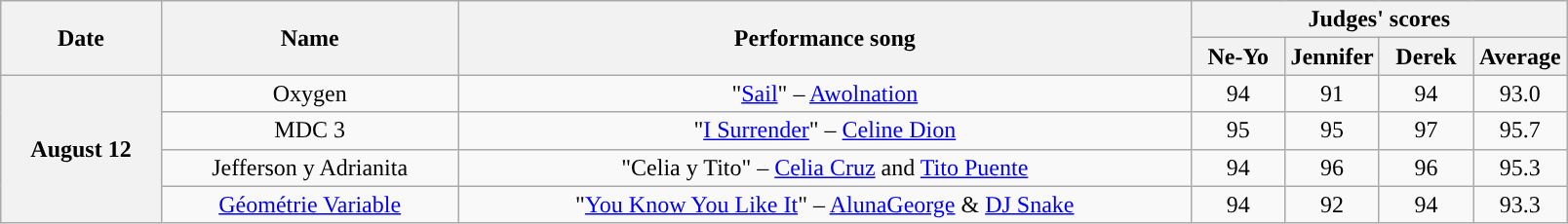<table class="wikitable sortable" style="text-align:center;">
<tr>
<th scope="col" rowspan="2">Date</th>
<th scope="col" rowspan="2" class="unsortable">Name</th>
<th scope="col" rowspan="2" class="unsortable">Performance song</th>
<th scope="col" colspan="4">Judges' scores</th>
</tr>
<tr>
<th style="width:06%;">Ne-Yo</th>
<th style="width:06%;">Jennifer</th>
<th style="width:06%;">Derek</th>
<th style="width:06%;">Average</th>
</tr>
<tr>
<th scope="row" rowspan="5">August 12</th>
<td>Oxygen</td>
<td>"<a href='#'>Sail</a>" – <a href='#'>Awolnation</a></td>
<td>94</td>
<td>91</td>
<td>94</td>
<td>93.0</td>
</tr>
<tr>
<td>MDC 3</td>
<td>"<a href='#'>I Surrender</a>" – <a href='#'>Celine Dion</a></td>
<td>95</td>
<td>95</td>
<td>97</td>
<td>95.7</td>
</tr>
<tr>
<td>Jefferson y Adrianita</td>
<td>"Celia y Tito" – <a href='#'>Celia Cruz</a> and <a href='#'>Tito Puente</a></td>
<td>94</td>
<td>96</td>
<td>96</td>
<td>95.3</td>
</tr>
<tr>
<td><a href='#'>Géométrie Variable</a></td>
<td>"<a href='#'>You Know You Like It</a>" – <a href='#'>AlunaGeorge</a> & <a href='#'>DJ Snake</a></td>
<td>94</td>
<td>92</td>
<td>94</td>
<td>93.3</td>
</tr>
</table>
